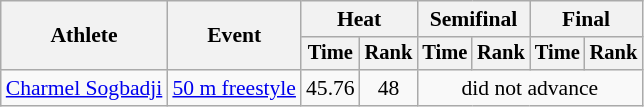<table class=wikitable style="font-size:90%">
<tr>
<th rowspan=2>Athlete</th>
<th rowspan=2>Event</th>
<th colspan="2">Heat</th>
<th colspan="2">Semifinal</th>
<th colspan="2">Final</th>
</tr>
<tr style="font-size:95%">
<th>Time</th>
<th>Rank</th>
<th>Time</th>
<th>Rank</th>
<th>Time</th>
<th>Rank</th>
</tr>
<tr align=center>
<td align=left><a href='#'>Charmel Sogbadji</a></td>
<td align=left><a href='#'>50 m freestyle</a></td>
<td>45.76</td>
<td>48</td>
<td colspan=4>did not advance</td>
</tr>
</table>
